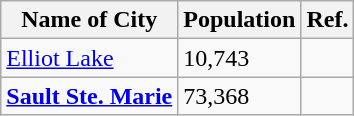<table class="wikitable">
<tr>
<th>Name of City</th>
<th>Population</th>
<th>Ref.</th>
</tr>
<tr>
<td><a href='#'>Elliot Lake</a></td>
<td>10,743</td>
<td></td>
</tr>
<tr>
<td><strong><a href='#'>Sault Ste. Marie</a></strong></td>
<td>73,368</td>
<td></td>
</tr>
</table>
